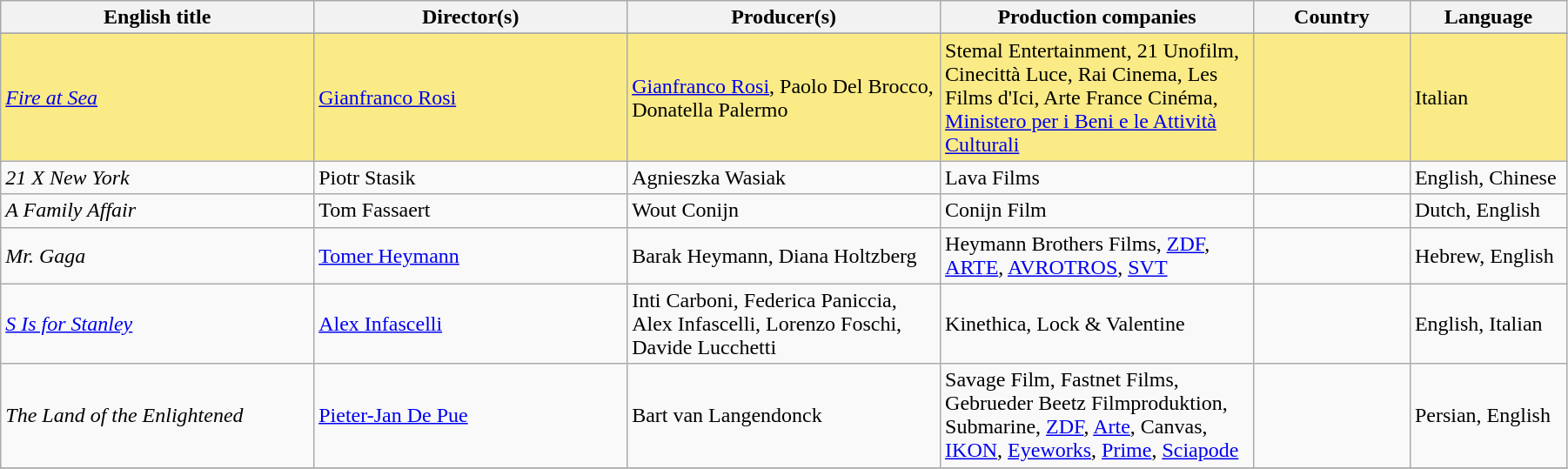<table class="sortable wikitable" width="95%" cellpadding="5">
<tr>
<th width="20%">English title</th>
<th width="20%">Director(s)</th>
<th width="20%">Producer(s)</th>
<th width="20%">Production companies</th>
<th width="10%">Country</th>
<th width="10%">Language</th>
</tr>
<tr>
</tr>
<tr style="background:#FAEB86">
<td><em><a href='#'>Fire at Sea</a></em></td>
<td><a href='#'>Gianfranco Rosi</a></td>
<td><a href='#'>Gianfranco Rosi</a>, Paolo Del Brocco, Donatella Palermo</td>
<td>Stemal Entertainment, 21 Unofilm, Cinecittà Luce, Rai Cinema, Les Films d'Ici, Arte France Cinéma, <a href='#'>Ministero per i Beni e le Attività Culturali</a></td>
<td> </td>
<td>Italian</td>
</tr>
<tr>
<td><em>21 X New York</em></td>
<td>Piotr Stasik</td>
<td>Agnieszka Wasiak</td>
<td>Lava Films</td>
<td></td>
<td>English, Chinese</td>
</tr>
<tr>
<td><em>A Family Affair</em></td>
<td>Tom Fassaert</td>
<td>Wout Conijn</td>
<td>Conijn Film</td>
<td>   </td>
<td>Dutch, English</td>
</tr>
<tr>
<td><em>Mr. Gaga</em></td>
<td><a href='#'>Tomer Heymann</a></td>
<td>Barak Heymann, Diana Holtzberg</td>
<td>Heymann Brothers Films, <a href='#'>ZDF</a>, <a href='#'>ARTE</a>, <a href='#'>AVROTROS</a>, <a href='#'>SVT</a></td>
<td>   </td>
<td>Hebrew, English</td>
</tr>
<tr>
<td><em><a href='#'>S Is for Stanley</a></em></td>
<td><a href='#'>Alex Infascelli</a></td>
<td>Inti Carboni, Federica Paniccia, Alex Infascelli, Lorenzo Foschi, Davide Lucchetti</td>
<td>Kinethica, Lock & Valentine</td>
<td></td>
<td>English, Italian</td>
</tr>
<tr>
<td><em>The Land of the Enlightened</em></td>
<td><a href='#'>Pieter-Jan De Pue</a></td>
<td>Bart van Langendonck</td>
<td>Savage Film, Fastnet Films, Gebrueder Beetz Filmproduktion, Submarine, <a href='#'>ZDF</a>, <a href='#'>Arte</a>, Canvas, <a href='#'>IKON</a>, <a href='#'>Eyeworks</a>, <a href='#'>Prime</a>, <a href='#'>Sciapode</a></td>
<td>    </td>
<td>Persian, English</td>
</tr>
<tr>
</tr>
</table>
